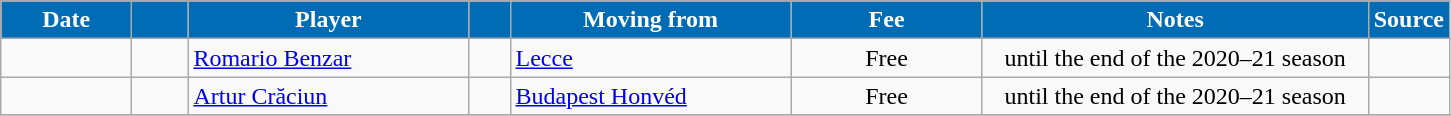<table class="wikitable sortable">
<tr>
<th style="width:80px; background:#006cb5; color: white;">Date</th>
<th style="width:30px; background:#006cb5; color: white;"></th>
<th style="width:180px; background:#006cb5; color: white;">Player</th>
<th style="width:20px; background:#006cb5; color: white;"></th>
<th style="width:180px; background:#006cb5; color: white;">Moving from</th>
<th style="width:120px; background:#006cb5; color: white;" class="unsortable">Fee</th>
<th style="width:250px; background:#006cb5; color: white;" class="unsortable">Notes</th>
<th style="width:20px; background:#006cb5; color: white;">Source</th>
</tr>
<tr>
<td></td>
<td align=center></td>
<td> <a href='#'>Romario Benzar</a></td>
<td align=center></td>
<td> <a href='#'>Lecce</a></td>
<td align=center>Free</td>
<td align=center>until the end of the 2020–21 season</td>
<td></td>
</tr>
<tr>
<td></td>
<td align=center></td>
<td> <a href='#'>Artur Crăciun</a></td>
<td align=center></td>
<td> <a href='#'>Budapest Honvéd</a></td>
<td align=center>Free</td>
<td align=center>until the end of the 2020–21 season</td>
<td></td>
</tr>
<tr>
</tr>
</table>
